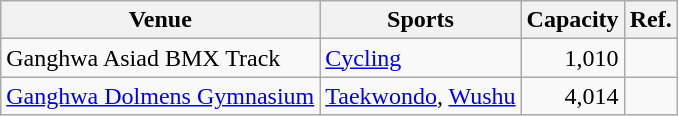<table class=wikitable>
<tr>
<th>Venue</th>
<th>Sports</th>
<th>Capacity</th>
<th>Ref.</th>
</tr>
<tr>
<td>Ganghwa Asiad BMX Track</td>
<td><a href='#'>Cycling</a></td>
<td align=right>1,010</td>
<td></td>
</tr>
<tr>
<td><a href='#'>Ganghwa Dolmens Gymnasium</a></td>
<td><a href='#'>Taekwondo</a>, <a href='#'>Wushu</a></td>
<td align=right>4,014</td>
<td></td>
</tr>
</table>
